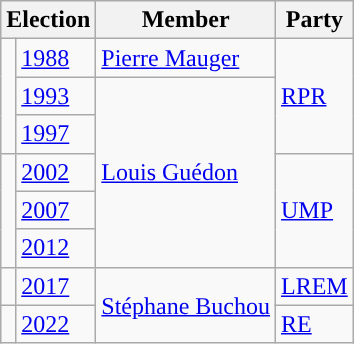<table class="wikitable">
<tr>
<th colspan=2>Election</th>
<th>Member</th>
<th>Party</th>
</tr>
<tr>
<td rowspan="3" style="background-color: "></td>
<td><a href='#'>1988</a></td>
<td><a href='#'>Pierre Mauger</a></td>
<td rowspan="3"><a href='#'>RPR</a></td>
</tr>
<tr>
<td><a href='#'>1993</a></td>
<td rowspan="5"><a href='#'>Louis Guédon</a></td>
</tr>
<tr>
<td><a href='#'>1997</a></td>
</tr>
<tr>
<td rowspan="3" style="background-color: "></td>
<td><a href='#'>2002</a></td>
<td rowspan="3"><a href='#'>UMP</a></td>
</tr>
<tr>
<td><a href='#'>2007</a></td>
</tr>
<tr>
<td><a href='#'>2012</a></td>
</tr>
<tr>
<td style="background-color: "></td>
<td><a href='#'>2017</a></td>
<td rowspan="2"><a href='#'>Stéphane Buchou</a></td>
<td><a href='#'>LREM</a></td>
</tr>
<tr>
<td style="background-color: "></td>
<td><a href='#'>2022</a></td>
<td><a href='#'>RE</a></td>
</tr>
</table>
